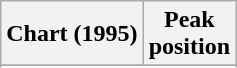<table class="wikitable sortable">
<tr>
<th align="left">Chart (1995)</th>
<th align="center">Peak<br>position</th>
</tr>
<tr>
</tr>
<tr>
</tr>
<tr>
</tr>
</table>
